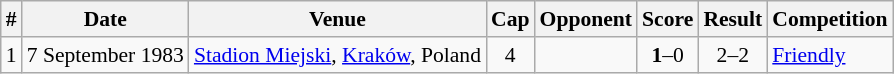<table class="wikitable sortable" style="font-size:90%">
<tr>
<th>#</th>
<th>Date</th>
<th>Venue</th>
<th>Cap</th>
<th>Opponent</th>
<th>Score</th>
<th>Result</th>
<th>Competition</th>
</tr>
<tr>
<td>1</td>
<td>7 September 1983</td>
<td><a href='#'>Stadion Miejski</a>, <a href='#'>Kraków</a>, Poland</td>
<td align=center>4</td>
<td></td>
<td align=center><strong>1</strong>–0</td>
<td align=center>2–2</td>
<td><a href='#'>Friendly</a></td>
</tr>
</table>
